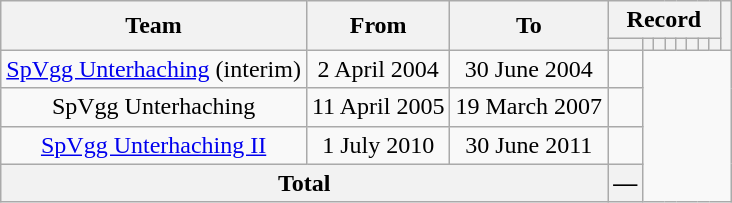<table class="wikitable" style="text-align: center">
<tr>
<th rowspan="2">Team</th>
<th rowspan="2">From</th>
<th rowspan="2">To</th>
<th colspan="8">Record</th>
<th rowspan="2"></th>
</tr>
<tr>
<th></th>
<th></th>
<th></th>
<th></th>
<th></th>
<th></th>
<th></th>
<th></th>
</tr>
<tr>
<td><a href='#'>SpVgg Unterhaching</a> (interim)</td>
<td>2 April 2004</td>
<td>30 June 2004<br></td>
<td></td>
</tr>
<tr>
<td>SpVgg Unterhaching</td>
<td>11 April 2005</td>
<td>19 March 2007<br></td>
<td></td>
</tr>
<tr>
<td><a href='#'>SpVgg Unterhaching II</a></td>
<td>1 July 2010</td>
<td>30 June 2011<br></td>
<td></td>
</tr>
<tr>
<th colspan="3">Total<br></th>
<th>—</th>
</tr>
</table>
